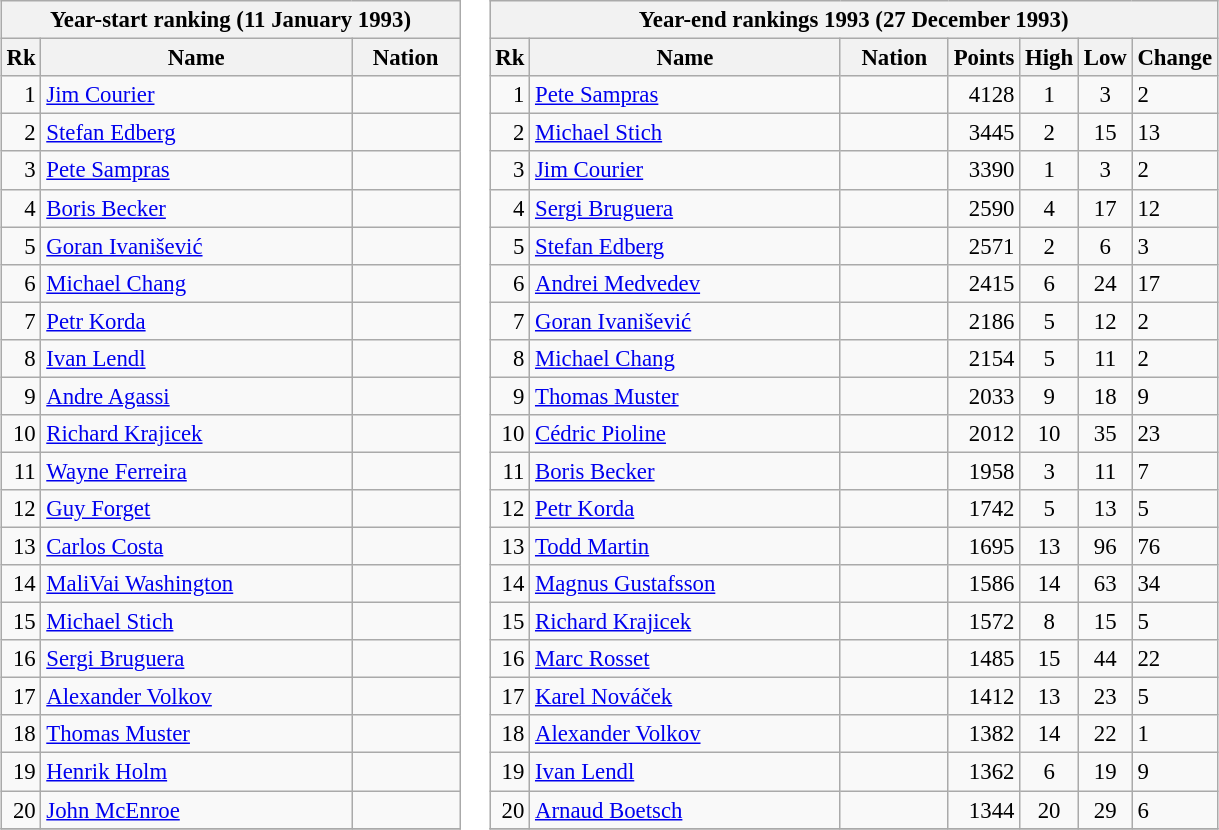<table>
<tr valign="top">
<td><br><table class="wikitable" style="font-size:95%">
<tr>
<th colspan="3">Year-start ranking (11 January 1993)</th>
</tr>
<tr>
<th>Rk</th>
<th width="200">Name</th>
<th width="65">Nation</th>
</tr>
<tr>
<td align="right">1</td>
<td><a href='#'>Jim Courier</a></td>
<td></td>
</tr>
<tr>
<td align="right">2</td>
<td><a href='#'>Stefan Edberg</a></td>
<td></td>
</tr>
<tr>
<td align="right">3</td>
<td><a href='#'>Pete Sampras</a></td>
<td></td>
</tr>
<tr>
<td align="right">4</td>
<td><a href='#'>Boris Becker</a></td>
<td></td>
</tr>
<tr>
<td align="right">5</td>
<td><a href='#'>Goran Ivanišević</a></td>
<td></td>
</tr>
<tr>
<td align="right">6</td>
<td><a href='#'>Michael Chang</a></td>
<td></td>
</tr>
<tr>
<td align="right">7</td>
<td><a href='#'>Petr Korda</a></td>
<td></td>
</tr>
<tr>
<td align="right">8</td>
<td><a href='#'>Ivan Lendl</a></td>
<td></td>
</tr>
<tr>
<td align="right">9</td>
<td><a href='#'>Andre Agassi</a></td>
<td></td>
</tr>
<tr>
<td align="right">10</td>
<td><a href='#'>Richard Krajicek</a></td>
<td></td>
</tr>
<tr>
<td align="right">11</td>
<td><a href='#'>Wayne Ferreira</a></td>
<td></td>
</tr>
<tr>
<td align="right">12</td>
<td><a href='#'>Guy Forget</a></td>
<td></td>
</tr>
<tr>
<td align="right">13</td>
<td><a href='#'>Carlos Costa</a></td>
<td></td>
</tr>
<tr>
<td align="right">14</td>
<td><a href='#'>MaliVai Washington</a></td>
<td></td>
</tr>
<tr>
<td align="right">15</td>
<td><a href='#'>Michael Stich</a></td>
<td></td>
</tr>
<tr>
<td align="right">16</td>
<td><a href='#'>Sergi Bruguera</a></td>
<td></td>
</tr>
<tr>
<td align="right">17</td>
<td><a href='#'>Alexander Volkov</a></td>
<td></td>
</tr>
<tr>
<td align="right">18</td>
<td><a href='#'>Thomas Muster</a></td>
<td></td>
</tr>
<tr>
<td align="right">19</td>
<td><a href='#'>Henrik Holm</a></td>
<td></td>
</tr>
<tr>
<td align="right">20</td>
<td><a href='#'>John McEnroe</a></td>
<td></td>
</tr>
<tr>
</tr>
</table>
</td>
<td><br><table class="wikitable" style="font-size:95%">
<tr>
<th colspan="7">Year-end rankings 1993 (27 December 1993)</th>
</tr>
<tr valign="top">
<th>Rk</th>
<th width="200">Name</th>
<th width="65">Nation</th>
<th>Points</th>
<th>High</th>
<th>Low</th>
<th>Change</th>
</tr>
<tr>
<td align="right">1</td>
<td><a href='#'>Pete Sampras</a></td>
<td></td>
<td align="right">4128</td>
<td align="center">1</td>
<td align="center">3</td>
<td align="left"> 2</td>
</tr>
<tr>
<td align="right">2</td>
<td><a href='#'>Michael Stich</a></td>
<td></td>
<td align="right">3445</td>
<td align="center">2</td>
<td align="center">15</td>
<td align="left"> 13</td>
</tr>
<tr>
<td align="right">3</td>
<td><a href='#'>Jim Courier</a></td>
<td></td>
<td align="right">3390</td>
<td align="center">1</td>
<td align="center">3</td>
<td align="left"> 2</td>
</tr>
<tr>
<td align="right">4</td>
<td><a href='#'>Sergi Bruguera</a></td>
<td></td>
<td align="right">2590</td>
<td align="center">4</td>
<td align="center">17</td>
<td align="left"> 12</td>
</tr>
<tr>
<td align="right">5</td>
<td><a href='#'>Stefan Edberg</a></td>
<td></td>
<td align="right">2571</td>
<td align="center">2</td>
<td align="center">6</td>
<td align="left"> 3</td>
</tr>
<tr>
<td align="right">6</td>
<td><a href='#'>Andrei Medvedev</a></td>
<td></td>
<td align="right">2415</td>
<td align="center">6</td>
<td align="center">24</td>
<td align="left"> 17</td>
</tr>
<tr>
<td align="right">7</td>
<td><a href='#'>Goran Ivanišević</a></td>
<td></td>
<td align="right">2186</td>
<td align="center">5</td>
<td align="center">12</td>
<td align="left"> 2</td>
</tr>
<tr>
<td align="right">8</td>
<td><a href='#'>Michael Chang</a></td>
<td></td>
<td align="right">2154</td>
<td align="center">5</td>
<td align="center">11</td>
<td align="left"> 2</td>
</tr>
<tr>
<td align="right">9</td>
<td><a href='#'>Thomas Muster</a></td>
<td></td>
<td align="right">2033</td>
<td align="center">9</td>
<td align="center">18</td>
<td align="left"> 9</td>
</tr>
<tr>
<td align="right">10</td>
<td><a href='#'>Cédric Pioline</a></td>
<td></td>
<td align="right">2012</td>
<td align="center">10</td>
<td align="center">35</td>
<td align="left"> 23</td>
</tr>
<tr>
<td align="right">11</td>
<td><a href='#'>Boris Becker</a></td>
<td></td>
<td align="right">1958</td>
<td align="center">3</td>
<td align="center">11</td>
<td align="left"> 7</td>
</tr>
<tr>
<td align="right">12</td>
<td><a href='#'>Petr Korda</a></td>
<td></td>
<td align="right">1742</td>
<td align="center">5</td>
<td align="center">13</td>
<td align="left"> 5</td>
</tr>
<tr>
<td align="right">13</td>
<td><a href='#'>Todd Martin</a></td>
<td></td>
<td align="right">1695</td>
<td align="center">13</td>
<td align="center">96</td>
<td align="left"> 76</td>
</tr>
<tr>
<td align="right">14</td>
<td><a href='#'>Magnus Gustafsson</a></td>
<td></td>
<td align="right">1586</td>
<td align="center">14</td>
<td align="center">63</td>
<td align="left"> 34</td>
</tr>
<tr>
<td align="right">15</td>
<td><a href='#'>Richard Krajicek</a></td>
<td></td>
<td align="right">1572</td>
<td align="center">8</td>
<td align="center">15</td>
<td align="left"> 5</td>
</tr>
<tr>
<td align="right">16</td>
<td><a href='#'>Marc Rosset</a></td>
<td></td>
<td align="right">1485</td>
<td align="center">15</td>
<td align="center">44</td>
<td align="left"> 22</td>
</tr>
<tr>
<td align="right">17</td>
<td><a href='#'>Karel Nováček</a></td>
<td></td>
<td align="right">1412</td>
<td align="center">13</td>
<td align="center">23</td>
<td align="left"> 5</td>
</tr>
<tr>
<td align="right">18</td>
<td><a href='#'>Alexander Volkov</a></td>
<td></td>
<td align="right">1382</td>
<td align="center">14</td>
<td align="center">22</td>
<td align="left"> 1</td>
</tr>
<tr>
<td align="right">19</td>
<td><a href='#'>Ivan Lendl</a></td>
<td></td>
<td align="right">1362</td>
<td align="center">6</td>
<td align="center">19</td>
<td align="left"> 9</td>
</tr>
<tr>
<td align="right">20</td>
<td><a href='#'>Arnaud Boetsch</a></td>
<td></td>
<td align="right">1344</td>
<td align="center">20</td>
<td align="center">29</td>
<td align="left"> 6</td>
</tr>
<tr>
</tr>
</table>
</td>
</tr>
<tr>
</tr>
</table>
